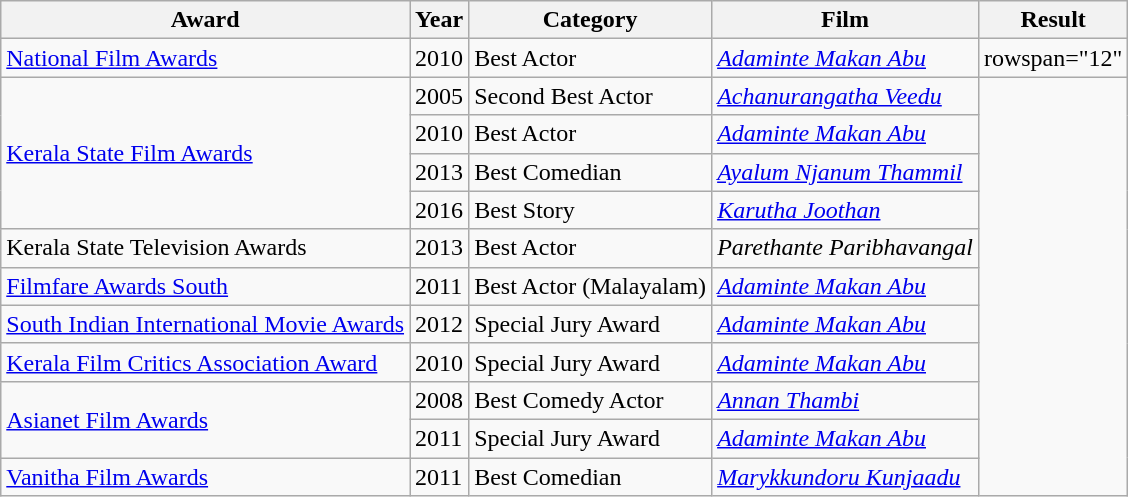<table class="wikitable sortable">
<tr>
<th>Award</th>
<th>Year</th>
<th>Category</th>
<th>Film</th>
<th>Result</th>
</tr>
<tr>
<td><a href='#'>National Film Awards</a></td>
<td>2010</td>
<td>Best Actor</td>
<td><em><a href='#'>Adaminte Makan Abu</a></em></td>
<td>rowspan="12" </td>
</tr>
<tr>
<td rowspan=4><a href='#'>Kerala State Film Awards</a></td>
<td>2005</td>
<td>Second Best Actor</td>
<td><em><a href='#'>Achanurangatha Veedu</a></em></td>
</tr>
<tr>
<td>2010</td>
<td>Best Actor</td>
<td><em><a href='#'>Adaminte Makan Abu</a></em></td>
</tr>
<tr>
<td>2013</td>
<td>Best Comedian</td>
<td><em><a href='#'>Ayalum Njanum Thammil</a></em></td>
</tr>
<tr>
<td>2016</td>
<td>Best Story</td>
<td><em><a href='#'>Karutha Joothan</a></em></td>
</tr>
<tr>
<td>Kerala State Television Awards</td>
<td>2013</td>
<td>Best Actor</td>
<td><em>Parethante Paribhavangal</em></td>
</tr>
<tr>
<td><a href='#'>Filmfare Awards South</a></td>
<td>2011</td>
<td>Best Actor (Malayalam)</td>
<td><em><a href='#'>Adaminte Makan Abu</a></em></td>
</tr>
<tr>
<td><a href='#'>South Indian International Movie Awards</a></td>
<td>2012</td>
<td>Special Jury Award</td>
<td><em><a href='#'>Adaminte Makan Abu</a></em></td>
</tr>
<tr>
<td><a href='#'>Kerala Film Critics Association Award</a></td>
<td>2010</td>
<td>Special Jury Award</td>
<td><em><a href='#'>Adaminte Makan Abu</a></em></td>
</tr>
<tr>
<td rowspan=2><a href='#'>Asianet Film Awards</a></td>
<td>2008</td>
<td>Best Comedy Actor</td>
<td><em><a href='#'>Annan Thambi</a></em></td>
</tr>
<tr>
<td>2011</td>
<td>Special Jury Award</td>
<td><em><a href='#'>Adaminte Makan Abu</a></em></td>
</tr>
<tr>
<td><a href='#'>Vanitha Film Awards</a></td>
<td>2011</td>
<td>Best Comedian</td>
<td><em><a href='#'>Marykkundoru Kunjaadu</a></em></td>
</tr>
</table>
